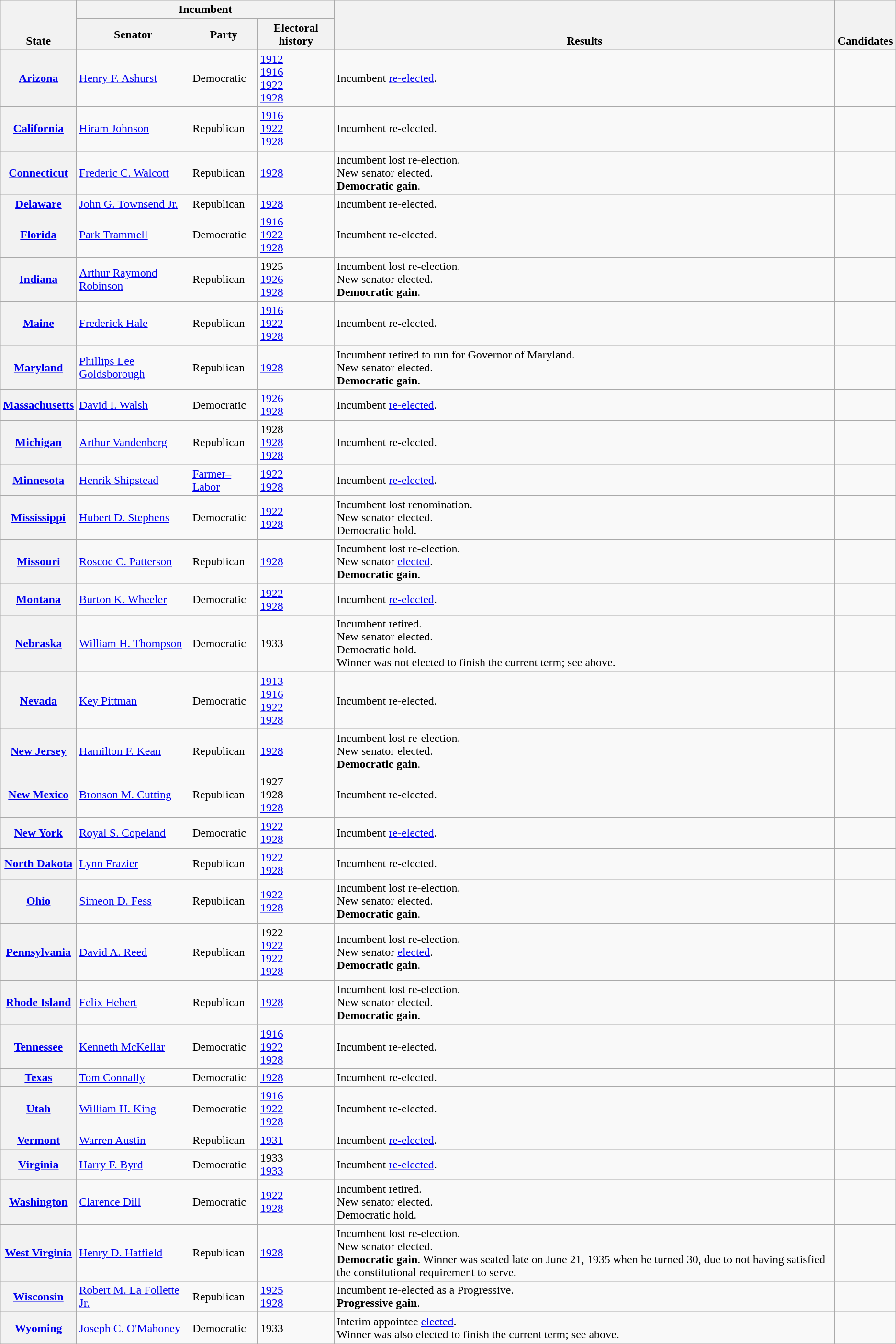<table class=wikitable>
<tr valign=bottom>
<th rowspan=2>State</th>
<th colspan=3>Incumbent</th>
<th rowspan=2>Results</th>
<th rowspan=2>Candidates</th>
</tr>
<tr>
<th>Senator</th>
<th>Party</th>
<th>Electoral history</th>
</tr>
<tr>
<th><a href='#'>Arizona</a></th>
<td><a href='#'>Henry F. Ashurst</a></td>
<td>Democratic</td>
<td><a href='#'>1912</a><br><a href='#'>1916</a><br><a href='#'>1922</a><br><a href='#'>1928</a></td>
<td>Incumbent <a href='#'>re-elected</a>.</td>
<td nowrap></td>
</tr>
<tr>
<th><a href='#'>California</a></th>
<td><a href='#'>Hiram Johnson</a></td>
<td>Republican</td>
<td><a href='#'>1916</a><br><a href='#'>1922</a><br><a href='#'>1928</a></td>
<td>Incumbent re-elected.</td>
<td nowrap></td>
</tr>
<tr>
<th><a href='#'>Connecticut</a></th>
<td><a href='#'>Frederic C. Walcott</a></td>
<td>Republican</td>
<td><a href='#'>1928</a></td>
<td>Incumbent lost re-election.<br>New senator elected.<br><strong>Democratic gain</strong>.</td>
<td nowrap></td>
</tr>
<tr>
<th><a href='#'>Delaware</a></th>
<td><a href='#'>John G. Townsend Jr.</a></td>
<td>Republican</td>
<td><a href='#'>1928</a></td>
<td>Incumbent re-elected.</td>
<td nowrap></td>
</tr>
<tr>
<th><a href='#'>Florida</a></th>
<td><a href='#'>Park Trammell</a></td>
<td>Democratic</td>
<td><a href='#'>1916</a><br><a href='#'>1922</a><br><a href='#'>1928</a></td>
<td>Incumbent re-elected.</td>
<td nowrap></td>
</tr>
<tr>
<th><a href='#'>Indiana</a></th>
<td><a href='#'>Arthur Raymond Robinson</a></td>
<td>Republican</td>
<td>1925 <br><a href='#'>1926 </a><br><a href='#'>1928</a></td>
<td>Incumbent lost re-election.<br>New senator elected.<br><strong>Democratic gain</strong>.</td>
<td nowrap></td>
</tr>
<tr>
<th><a href='#'>Maine</a></th>
<td><a href='#'>Frederick Hale</a></td>
<td>Republican</td>
<td><a href='#'>1916</a><br><a href='#'>1922</a><br><a href='#'>1928</a></td>
<td>Incumbent re-elected.</td>
<td nowrap></td>
</tr>
<tr>
<th><a href='#'>Maryland</a></th>
<td><a href='#'>Phillips Lee Goldsborough</a></td>
<td>Republican</td>
<td><a href='#'>1928</a></td>
<td>Incumbent retired to run for Governor of Maryland.<br>New senator elected.<br><strong>Democratic gain</strong>.</td>
<td nowrap></td>
</tr>
<tr>
<th><a href='#'>Massachusetts</a></th>
<td><a href='#'>David I. Walsh</a></td>
<td>Democratic</td>
<td><a href='#'>1926 </a><br><a href='#'>1928</a></td>
<td>Incumbent <a href='#'>re-elected</a>.</td>
<td nowrap></td>
</tr>
<tr>
<th><a href='#'>Michigan</a></th>
<td><a href='#'>Arthur Vandenberg</a></td>
<td>Republican</td>
<td>1928 <br><a href='#'>1928 </a><br><a href='#'>1928</a></td>
<td>Incumbent re-elected.</td>
<td nowrap></td>
</tr>
<tr>
<th><a href='#'>Minnesota</a></th>
<td><a href='#'>Henrik Shipstead</a></td>
<td><a href='#'>Farmer–Labor</a></td>
<td><a href='#'>1922</a><br><a href='#'>1928</a></td>
<td>Incumbent <a href='#'>re-elected</a>.</td>
<td nowrap></td>
</tr>
<tr>
<th><a href='#'>Mississippi</a></th>
<td><a href='#'>Hubert D. Stephens</a></td>
<td>Democratic</td>
<td><a href='#'>1922</a><br><a href='#'>1928</a></td>
<td>Incumbent lost renomination.<br>New senator elected.<br>Democratic hold.</td>
<td nowrap></td>
</tr>
<tr>
<th><a href='#'>Missouri</a></th>
<td><a href='#'>Roscoe C. Patterson</a></td>
<td>Republican</td>
<td><a href='#'>1928</a></td>
<td>Incumbent lost re-election.<br>New senator <a href='#'>elected</a>.<br><strong>Democratic gain</strong>.</td>
<td nowrap></td>
</tr>
<tr>
<th><a href='#'>Montana</a></th>
<td><a href='#'>Burton K. Wheeler</a></td>
<td>Democratic</td>
<td><a href='#'>1922</a><br><a href='#'>1928</a></td>
<td>Incumbent <a href='#'>re-elected</a>.</td>
<td nowrap></td>
</tr>
<tr>
<th><a href='#'>Nebraska</a></th>
<td><a href='#'>William H. Thompson</a></td>
<td>Democratic</td>
<td>1933 </td>
<td>Incumbent retired.<br>New senator elected.<br>Democratic hold.<br>Winner was not elected to finish the current term; see above.</td>
<td nowrap></td>
</tr>
<tr>
<th><a href='#'>Nevada</a></th>
<td><a href='#'>Key Pittman</a></td>
<td>Democratic</td>
<td><a href='#'>1913 </a><br><a href='#'>1916</a><br><a href='#'>1922</a><br><a href='#'>1928</a></td>
<td>Incumbent re-elected.</td>
<td nowrap></td>
</tr>
<tr>
<th><a href='#'>New Jersey</a></th>
<td><a href='#'>Hamilton F. Kean</a></td>
<td>Republican</td>
<td><a href='#'>1928</a></td>
<td>Incumbent lost re-election.<br>New senator elected.<br><strong>Democratic gain</strong>.</td>
<td nowrap></td>
</tr>
<tr>
<th><a href='#'>New Mexico</a></th>
<td><a href='#'>Bronson M. Cutting</a></td>
<td>Republican</td>
<td>1927 <br>1928 <br><a href='#'>1928</a></td>
<td>Incumbent re-elected.</td>
<td nowrap></td>
</tr>
<tr>
<th><a href='#'>New York</a></th>
<td><a href='#'>Royal S. Copeland</a></td>
<td>Democratic</td>
<td><a href='#'>1922</a><br><a href='#'>1928</a></td>
<td>Incumbent <a href='#'>re-elected</a>.</td>
<td nowrap></td>
</tr>
<tr>
<th><a href='#'>North Dakota</a></th>
<td><a href='#'>Lynn Frazier</a></td>
<td>Republican</td>
<td><a href='#'>1922</a><br><a href='#'>1928</a></td>
<td>Incumbent re-elected.</td>
<td nowrap></td>
</tr>
<tr>
<th><a href='#'>Ohio</a></th>
<td><a href='#'>Simeon D. Fess</a></td>
<td>Republican</td>
<td><a href='#'>1922</a><br><a href='#'>1928</a></td>
<td>Incumbent lost re-election.<br>New senator elected.<br><strong>Democratic gain</strong>.</td>
<td nowrap></td>
</tr>
<tr>
<th><a href='#'>Pennsylvania</a></th>
<td><a href='#'>David A. Reed</a></td>
<td>Republican</td>
<td>1922 <br><a href='#'>1922 </a><br><a href='#'>1922</a><br><a href='#'>1928</a></td>
<td>Incumbent lost re-election.<br>New senator <a href='#'>elected</a>.<br><strong>Democratic gain</strong>.</td>
<td nowrap></td>
</tr>
<tr>
<th><a href='#'>Rhode Island</a></th>
<td><a href='#'>Felix Hebert</a></td>
<td>Republican</td>
<td><a href='#'>1928</a></td>
<td>Incumbent lost re-election.<br>New senator elected.<br><strong>Democratic gain</strong>.</td>
<td nowrap></td>
</tr>
<tr>
<th><a href='#'>Tennessee</a></th>
<td><a href='#'>Kenneth McKellar</a></td>
<td>Democratic</td>
<td><a href='#'>1916</a><br><a href='#'>1922</a><br><a href='#'>1928</a></td>
<td>Incumbent re-elected.</td>
<td nowrap></td>
</tr>
<tr>
<th><a href='#'>Texas</a></th>
<td><a href='#'>Tom Connally</a></td>
<td>Democratic</td>
<td><a href='#'>1928</a></td>
<td>Incumbent re-elected.</td>
<td nowrap></td>
</tr>
<tr>
<th><a href='#'>Utah</a></th>
<td><a href='#'>William H. King</a></td>
<td>Democratic</td>
<td><a href='#'>1916</a><br><a href='#'>1922</a><br><a href='#'>1928</a></td>
<td>Incumbent re-elected.</td>
<td nowrap></td>
</tr>
<tr>
<th><a href='#'>Vermont</a></th>
<td><a href='#'>Warren Austin</a></td>
<td>Republican</td>
<td><a href='#'>1931 </a></td>
<td>Incumbent <a href='#'>re-elected</a>.</td>
<td nowrap></td>
</tr>
<tr>
<th><a href='#'>Virginia</a></th>
<td><a href='#'>Harry F. Byrd</a></td>
<td>Democratic</td>
<td>1933 <br><a href='#'>1933 </a></td>
<td>Incumbent <a href='#'>re-elected</a>.</td>
<td nowrap></td>
</tr>
<tr>
<th><a href='#'>Washington</a></th>
<td><a href='#'>Clarence Dill</a></td>
<td>Democratic</td>
<td><a href='#'>1922</a><br><a href='#'>1928</a></td>
<td>Incumbent retired.<br>New senator elected.<br>Democratic hold.</td>
<td nowrap></td>
</tr>
<tr>
<th><a href='#'>West Virginia</a></th>
<td><a href='#'>Henry D. Hatfield</a></td>
<td>Republican</td>
<td><a href='#'>1928</a></td>
<td>Incumbent lost re-election.<br>New senator elected.<br><strong>Democratic gain</strong>. Winner was seated late on June 21, 1935  when he turned 30, due to not having satisfied the constitutional requirement to serve.</td>
<td nowrap></td>
</tr>
<tr>
<th><a href='#'>Wisconsin</a></th>
<td><a href='#'>Robert M. La Follette Jr.</a></td>
<td>Republican</td>
<td><a href='#'>1925 </a><br><a href='#'>1928</a></td>
<td>Incumbent re-elected as a Progressive.<br><strong>Progressive gain</strong>.</td>
<td nowrap></td>
</tr>
<tr>
<th><a href='#'>Wyoming</a></th>
<td><a href='#'>Joseph C. O'Mahoney</a></td>
<td>Democratic</td>
<td>1933 </td>
<td>Interim appointee <a href='#'>elected</a>.<br>Winner was also elected to finish the current term; see above.</td>
<td nowrap></td>
</tr>
</table>
